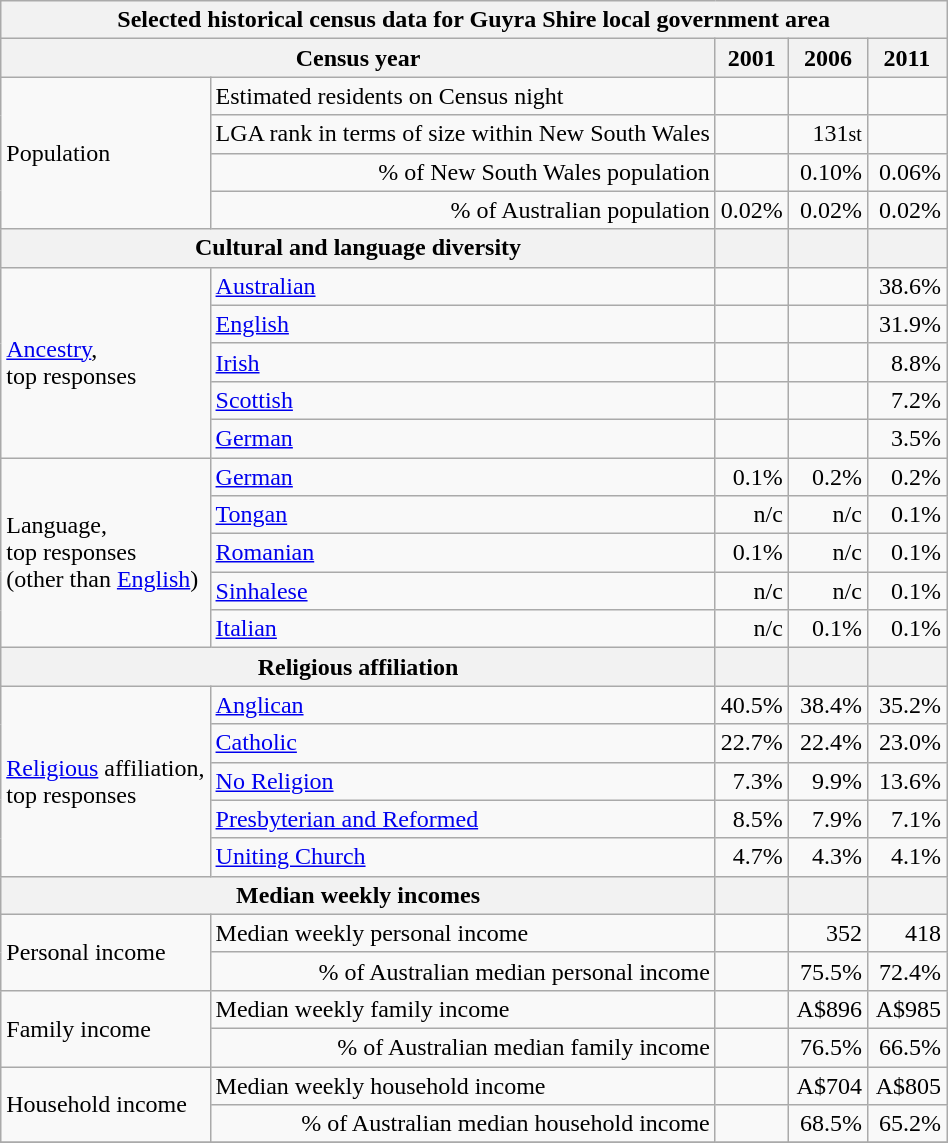<table class="wikitable">
<tr>
<th colspan=6>Selected historical census data for Guyra Shire local government area</th>
</tr>
<tr>
<th colspan=3>Census year</th>
<th>2001</th>
<th>2006</th>
<th>2011</th>
</tr>
<tr>
<td rowspan=4 colspan="2">Population</td>
<td>Estimated residents on Census night</td>
<td align="right"></td>
<td align="right"> </td>
<td align="right"> </td>
</tr>
<tr>
<td align="right">LGA rank in terms of size within New South Wales</td>
<td align="right"></td>
<td align="right">131<small>st</small></td>
<td align="right"><small></small></td>
</tr>
<tr>
<td align="right">% of New South Wales population</td>
<td align="right"></td>
<td align="right">0.10%</td>
<td align="right"> 0.06%</td>
</tr>
<tr>
<td align="right">% of Australian population</td>
<td align="right">0.02%</td>
<td align="right"> 0.02%</td>
<td align="right"> 0.02%</td>
</tr>
<tr>
<th colspan=3>Cultural and language diversity</th>
<th></th>
<th></th>
<th></th>
</tr>
<tr>
<td rowspan=5 colspan=2><a href='#'>Ancestry</a>,<br>top responses</td>
<td><a href='#'>Australian</a></td>
<td align="right"></td>
<td align="right"></td>
<td align="right">38.6%</td>
</tr>
<tr>
<td><a href='#'>English</a></td>
<td align="right"></td>
<td align="right"></td>
<td align="right">31.9%</td>
</tr>
<tr>
<td><a href='#'>Irish</a></td>
<td align="right"></td>
<td align="right"></td>
<td align="right">8.8%</td>
</tr>
<tr>
<td><a href='#'>Scottish</a></td>
<td align="right"></td>
<td align="right"></td>
<td align="right">7.2%</td>
</tr>
<tr>
<td><a href='#'>German</a></td>
<td align="right"></td>
<td align="right"></td>
<td align="right">3.5%</td>
</tr>
<tr>
<td rowspan=5 colspan=2>Language,<br>top responses<br>(other than <a href='#'>English</a>)</td>
<td><a href='#'>German</a></td>
<td align="right">0.1%</td>
<td align="right"> 0.2%</td>
<td align="right"> 0.2%</td>
</tr>
<tr>
<td><a href='#'>Tongan</a></td>
<td align="right">n/c</td>
<td align="right">n/c</td>
<td align="right"> 0.1%</td>
</tr>
<tr>
<td><a href='#'>Romanian</a></td>
<td align="right">0.1%</td>
<td align="right"> n/c</td>
<td align="right"> 0.1%</td>
</tr>
<tr>
<td><a href='#'>Sinhalese</a></td>
<td align="right">n/c</td>
<td align="right">n/c</td>
<td align="right"> 0.1%</td>
</tr>
<tr>
<td><a href='#'>Italian</a></td>
<td align="right">n/c</td>
<td align="right"> 0.1%</td>
<td align="right"> 0.1%</td>
</tr>
<tr>
<th colspan=3>Religious affiliation</th>
<th></th>
<th></th>
<th></th>
</tr>
<tr>
<td rowspan=5 colspan=2><a href='#'>Religious</a> affiliation,<br>top responses</td>
<td><a href='#'>Anglican</a></td>
<td align="right">40.5%</td>
<td align="right"> 38.4%</td>
<td align="right"> 35.2%</td>
</tr>
<tr>
<td><a href='#'>Catholic</a></td>
<td align="right">22.7%</td>
<td align="right"> 22.4%</td>
<td align="right"> 23.0%</td>
</tr>
<tr>
<td><a href='#'>No Religion</a></td>
<td align="right">7.3%</td>
<td align="right"> 9.9%</td>
<td align="right"> 13.6%</td>
</tr>
<tr>
<td><a href='#'>Presbyterian and Reformed</a></td>
<td align="right">8.5%</td>
<td align="right"> 7.9%</td>
<td align="right"> 7.1%</td>
</tr>
<tr>
<td><a href='#'>Uniting Church</a></td>
<td align="right">4.7%</td>
<td align="right"> 4.3%</td>
<td align="right"> 4.1%</td>
</tr>
<tr>
<th colspan=3>Median weekly incomes</th>
<th></th>
<th></th>
<th></th>
</tr>
<tr>
<td rowspan=2 colspan=2>Personal income</td>
<td>Median weekly personal income</td>
<td align="right"></td>
<td align="right">352</td>
<td align="right">418</td>
</tr>
<tr>
<td align="right">% of Australian median personal income</td>
<td align="right"></td>
<td align="right">75.5%</td>
<td align="right"> 72.4%</td>
</tr>
<tr>
<td rowspan=2 colspan=2>Family income</td>
<td>Median weekly family income</td>
<td align="right"></td>
<td align="right">A$896</td>
<td align="right">A$985</td>
</tr>
<tr>
<td align="right">% of Australian median family income</td>
<td align="right"></td>
<td align="right">76.5%</td>
<td align="right"> 66.5%</td>
</tr>
<tr>
<td rowspan=2 colspan=2>Household income</td>
<td>Median weekly household income</td>
<td align="right"></td>
<td align="right">A$704</td>
<td align="right">A$805</td>
</tr>
<tr>
<td align="right">% of Australian median household income</td>
<td align="right"></td>
<td align="right">68.5%</td>
<td align="right"> 65.2%</td>
</tr>
<tr>
</tr>
</table>
